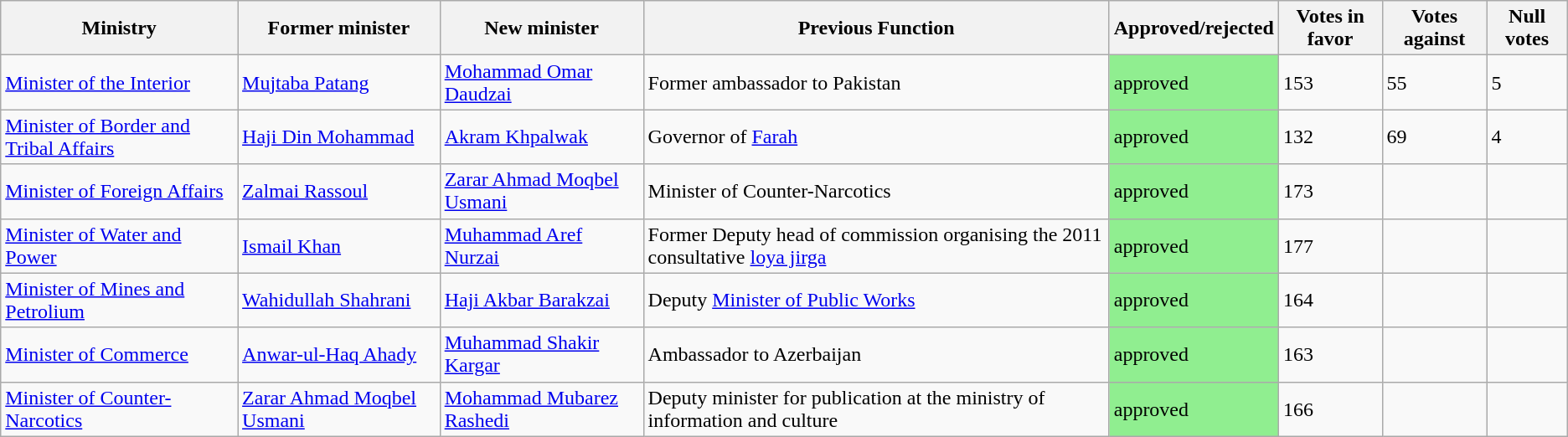<table class="wikitable sortable">
<tr>
<th>Ministry</th>
<th>Former minister</th>
<th>New minister</th>
<th>Previous Function</th>
<th>Approved/rejected</th>
<th>Votes in favor</th>
<th>Votes against</th>
<th>Null votes</th>
</tr>
<tr>
<td><a href='#'>Minister of the Interior</a></td>
<td><a href='#'>Mujtaba Patang</a></td>
<td><a href='#'>Mohammad Omar Daudzai</a></td>
<td>Former ambassador to Pakistan</td>
<td bgcolor=#90EE90>approved</td>
<td>153</td>
<td>55</td>
<td>5</td>
</tr>
<tr>
<td><a href='#'>Minister of Border and Tribal Affairs</a></td>
<td><a href='#'>Haji Din Mohammad</a></td>
<td><a href='#'>Akram Khpalwak</a></td>
<td>Governor of <a href='#'>Farah</a></td>
<td bgcolor=#90EE90>approved</td>
<td>132</td>
<td>69</td>
<td>4</td>
</tr>
<tr>
<td><a href='#'>Minister of Foreign Affairs</a></td>
<td><a href='#'>Zalmai Rassoul</a></td>
<td><a href='#'>Zarar Ahmad Moqbel Usmani</a></td>
<td>Minister of Counter-Narcotics</td>
<td bgcolor=#90EE90>approved</td>
<td>173</td>
<td></td>
<td></td>
</tr>
<tr>
<td><a href='#'>Minister of Water and Power</a></td>
<td><a href='#'>Ismail Khan</a></td>
<td><a href='#'>Muhammad Aref Nurzai</a></td>
<td>Former Deputy head of commission organising the 2011 consultative <a href='#'>loya jirga</a></td>
<td bgcolor=#90EE90>approved</td>
<td>177</td>
<td></td>
<td></td>
</tr>
<tr>
<td><a href='#'>Minister of Mines and Petrolium</a></td>
<td><a href='#'>Wahidullah Shahrani</a></td>
<td><a href='#'>Haji Akbar Barakzai</a></td>
<td>Deputy <a href='#'>Minister of Public Works</a></td>
<td bgcolor=#90EE90>approved</td>
<td>164</td>
<td></td>
<td></td>
</tr>
<tr>
<td><a href='#'>Minister of Commerce</a></td>
<td><a href='#'>Anwar-ul-Haq Ahady</a></td>
<td><a href='#'>Muhammad Shakir Kargar</a></td>
<td>Ambassador to Azerbaijan</td>
<td bgcolor=#90EE90>approved</td>
<td>163</td>
<td></td>
<td></td>
</tr>
<tr>
<td><a href='#'>Minister of Counter-Narcotics</a></td>
<td><a href='#'>Zarar Ahmad Moqbel Usmani</a></td>
<td><a href='#'>Mohammad Mubarez Rashedi</a></td>
<td>Deputy minister for publication at the ministry of information and culture</td>
<td bgcolor=#90EE90>approved</td>
<td>166</td>
<td></td>
<td></td>
</tr>
</table>
